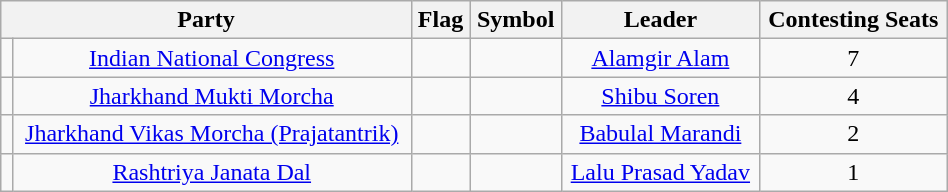<table class="wikitable " width="50%" style="text-align:center">
<tr>
<th colspan="2">Party</th>
<th>Flag</th>
<th>Symbol</th>
<th>Leader</th>
<th>Contesting Seats</th>
</tr>
<tr>
<td></td>
<td><a href='#'>Indian National Congress</a></td>
<td></td>
<td></td>
<td><a href='#'>Alamgir Alam</a></td>
<td>7</td>
</tr>
<tr>
<td></td>
<td><a href='#'>Jharkhand Mukti Morcha</a></td>
<td></td>
<td></td>
<td><a href='#'>Shibu Soren</a></td>
<td>4</td>
</tr>
<tr>
<td></td>
<td><a href='#'>Jharkhand Vikas Morcha (Prajatantrik)</a></td>
<td></td>
<td></td>
<td><a href='#'>Babulal Marandi</a></td>
<td>2</td>
</tr>
<tr>
<td></td>
<td><a href='#'>Rashtriya Janata Dal</a></td>
<td></td>
<td></td>
<td><a href='#'>Lalu Prasad Yadav</a></td>
<td>1</td>
</tr>
</table>
